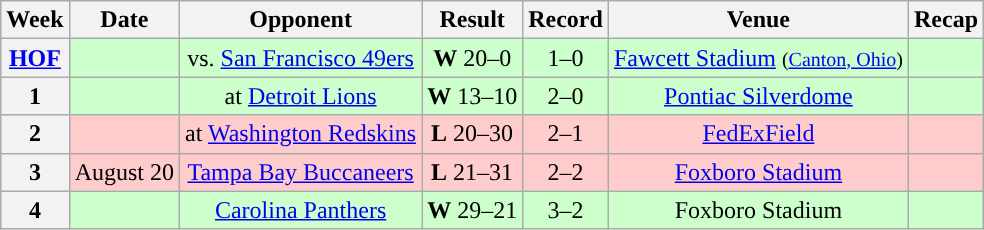<table class="wikitable" style="text-align:center">
<tr>
<th>Week</th>
<th>Date</th>
<th>Opponent</th>
<th>Result</th>
<th>Record</th>
<th>Venue</th>
<th>Recap</th>
</tr>
<tr style="background: #cfc;">
<th><a href='#'>HOF</a></th>
<td></td>
<td>vs. <a href='#'>San Francisco 49ers</a></td>
<td><strong>W</strong> 20–0</td>
<td>1–0</td>
<td><a href='#'>Fawcett Stadium</a> <small>(<a href='#'>Canton, Ohio</a>)</small></td>
<td></td>
</tr>
<tr style="background: #cfc;">
<th>1</th>
<td></td>
<td>at <a href='#'>Detroit Lions</a></td>
<td><strong>W</strong> 13–10</td>
<td>2–0</td>
<td><a href='#'>Pontiac Silverdome</a></td>
<td></td>
</tr>
<tr style="background: #fcc;">
<th>2</th>
<td></td>
<td>at <a href='#'>Washington Redskins</a></td>
<td><strong>L</strong> 20–30</td>
<td>2–1</td>
<td><a href='#'>FedExField</a></td>
<td></td>
</tr>
<tr style="background: #fcc;">
<th>3</th>
<td>August 20</td>
<td><a href='#'>Tampa Bay Buccaneers</a></td>
<td><strong>L</strong> 21–31</td>
<td>2–2</td>
<td><a href='#'>Foxboro Stadium</a></td>
<td></td>
</tr>
<tr style="background: #cfc;">
<th>4</th>
<td></td>
<td><a href='#'>Carolina Panthers</a></td>
<td><strong>W</strong> 29–21</td>
<td>3–2</td>
<td>Foxboro Stadium</td>
<td></td>
</tr>
</table>
